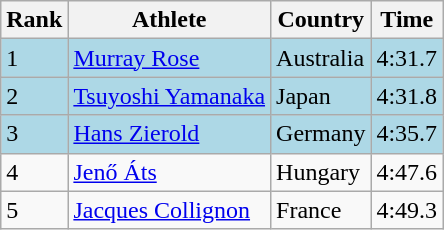<table class="wikitable">
<tr>
<th>Rank</th>
<th>Athlete</th>
<th>Country</th>
<th>Time</th>
</tr>
<tr bgcolor=lightblue>
<td>1</td>
<td><a href='#'>Murray Rose</a></td>
<td>Australia</td>
<td>4:31.7</td>
</tr>
<tr bgcolor=lightblue>
<td>2</td>
<td><a href='#'>Tsuyoshi Yamanaka</a></td>
<td>Japan</td>
<td>4:31.8</td>
</tr>
<tr bgcolor=lightblue>
<td>3</td>
<td><a href='#'>Hans Zierold</a></td>
<td>Germany</td>
<td>4:35.7</td>
</tr>
<tr>
<td>4</td>
<td><a href='#'>Jenő Áts</a></td>
<td>Hungary</td>
<td>4:47.6</td>
</tr>
<tr>
<td>5</td>
<td><a href='#'>Jacques Collignon</a></td>
<td>France</td>
<td>4:49.3</td>
</tr>
</table>
